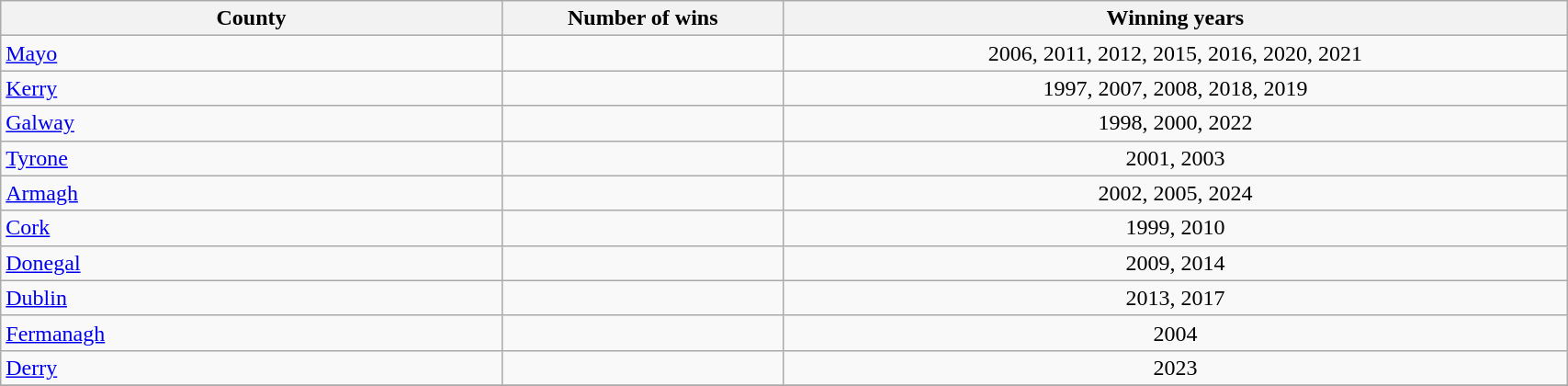<table class="wikitable" style="width:90%">
<tr>
<th Width=32%>County</th>
<th Width=18%>Number of wins</th>
<th Width=50%>Winning years</th>
</tr>
<tr>
<td> <a href='#'>Mayo</a></td>
<td></td>
<td style="text-align:center;">2006, 2011, 2012, 2015, 2016, 2020, 2021</td>
</tr>
<tr>
<td> <a href='#'>Kerry</a></td>
<td></td>
<td style="text-align:center;">1997, 2007, 2008, 2018, 2019</td>
</tr>
<tr>
<td> <a href='#'>Galway</a></td>
<td></td>
<td style="text-align:center;">1998, 2000, 2022</td>
</tr>
<tr>
<td> <a href='#'>Tyrone</a></td>
<td></td>
<td style="text-align:center;">2001, 2003</td>
</tr>
<tr>
<td> <a href='#'>Armagh</a></td>
<td></td>
<td style="text-align:center;">2002, 2005, 2024</td>
</tr>
<tr>
<td> <a href='#'>Cork</a></td>
<td></td>
<td style="text-align:center;">1999, 2010</td>
</tr>
<tr>
<td> <a href='#'>Donegal</a></td>
<td></td>
<td style="text-align:center;">2009, 2014</td>
</tr>
<tr>
<td> <a href='#'>Dublin</a></td>
<td></td>
<td style="text-align:center;">2013, 2017</td>
</tr>
<tr>
<td> <a href='#'>Fermanagh</a></td>
<td></td>
<td style="text-align:center;">2004</td>
</tr>
<tr>
<td> <a href='#'>Derry</a></td>
<td></td>
<td style="text-align:center;">2023</td>
</tr>
<tr>
</tr>
</table>
